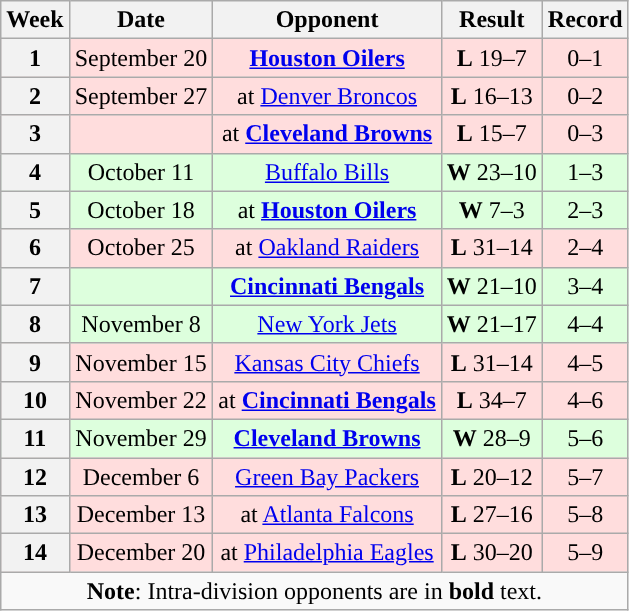<table class="wikitable" style="text-align:center">
<tr>
<th>Week</th>
<th>Date</th>
<th>Opponent</th>
<th>Result</th>
<th>Record</th>
</tr>
<tr style="background: #ffdddd;">
<th>1</th>
<td>September 20</td>
<td><strong><a href='#'>Houston Oilers</a></strong></td>
<td><strong>L</strong> 19–7</td>
<td>0–1</td>
</tr>
<tr style="background: #ffdddd;">
<th>2</th>
<td>September 27</td>
<td>at <a href='#'>Denver Broncos</a></td>
<td><strong>L</strong> 16–13</td>
<td>0–2</td>
</tr>
<tr style="background: #ffdddd;">
<th>3</th>
<td></td>
<td>at <strong><a href='#'>Cleveland Browns</a></strong></td>
<td><strong>L</strong> 15–7</td>
<td>0–3</td>
</tr>
<tr style="background: #ddffdd;">
<th>4</th>
<td>October 11</td>
<td><a href='#'>Buffalo Bills</a></td>
<td><strong>W</strong> 23–10</td>
<td>1–3</td>
</tr>
<tr style="background: #ddffdd;">
<th>5</th>
<td>October 18</td>
<td>at <strong><a href='#'>Houston Oilers</a></strong></td>
<td><strong>W</strong> 7–3</td>
<td>2–3</td>
</tr>
<tr style="background: #ffdddd;">
<th>6</th>
<td>October 25</td>
<td>at <a href='#'>Oakland Raiders</a></td>
<td><strong>L</strong> 31–14</td>
<td>2–4</td>
</tr>
<tr style="background: #ddffdd;">
<th>7</th>
<td></td>
<td><strong><a href='#'>Cincinnati Bengals</a></strong></td>
<td><strong>W</strong> 21–10</td>
<td>3–4</td>
</tr>
<tr style="background: #ddffdd;">
<th>8</th>
<td>November 8</td>
<td><a href='#'>New York Jets</a></td>
<td><strong>W</strong> 21–17</td>
<td>4–4</td>
</tr>
<tr style="background: #ffdddd;">
<th>9</th>
<td>November 15</td>
<td><a href='#'>Kansas City Chiefs</a></td>
<td><strong>L</strong> 31–14</td>
<td>4–5</td>
</tr>
<tr style="background: #ffdddd;">
<th>10</th>
<td>November 22</td>
<td>at <strong><a href='#'>Cincinnati Bengals</a></strong></td>
<td><strong>L</strong> 34–7</td>
<td>4–6</td>
</tr>
<tr style="background: #ddffdd;">
<th>11</th>
<td>November 29</td>
<td><strong><a href='#'>Cleveland Browns</a></strong></td>
<td><strong>W</strong> 28–9</td>
<td>5–6</td>
</tr>
<tr style="background: #ffdddd;">
<th>12</th>
<td>December 6</td>
<td><a href='#'>Green Bay Packers</a></td>
<td><strong>L</strong> 20–12</td>
<td>5–7</td>
</tr>
<tr style="background: #ffdddd;">
<th>13</th>
<td>December 13</td>
<td>at <a href='#'>Atlanta Falcons</a></td>
<td><strong>L</strong> 27–16</td>
<td>5–8</td>
</tr>
<tr style="background: #ffdddd;">
<th>14</th>
<td>December 20</td>
<td>at <a href='#'>Philadelphia Eagles</a></td>
<td><strong>L</strong> 30–20</td>
<td>5–9</td>
</tr>
<tr>
<td colspan="5"><strong>Note</strong>: Intra-division opponents are in <strong>bold</strong> text.</td>
</tr>
</table>
